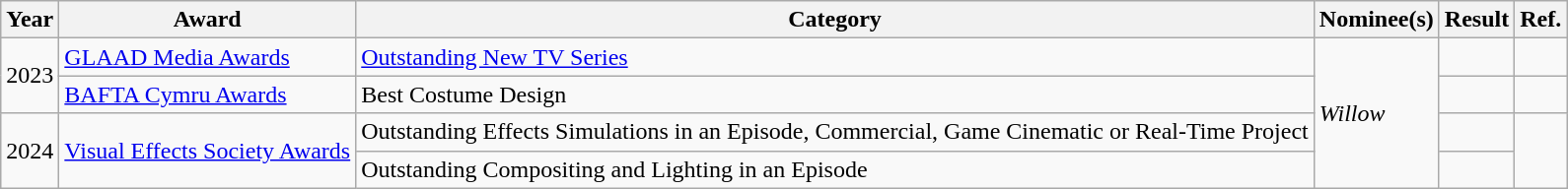<table class="wikitable">
<tr>
<th>Year</th>
<th>Award</th>
<th>Category</th>
<th>Nominee(s)</th>
<th>Result</th>
<th>Ref.</th>
</tr>
<tr>
<td rowspan="2">2023</td>
<td><a href='#'>GLAAD Media Awards</a></td>
<td><a href='#'>Outstanding New TV Series</a></td>
<td rowspan="4"><em>Willow</em></td>
<td></td>
<td style="text-align:center;"></td>
</tr>
<tr>
<td><a href='#'>BAFTA Cymru Awards</a></td>
<td>Best Costume Design</td>
<td></td>
<td style="text-align:center;"></td>
</tr>
<tr>
<td rowspan="2">2024</td>
<td rowspan="2"><a href='#'>Visual Effects Society Awards</a></td>
<td>Outstanding Effects Simulations in an Episode, Commercial, Game Cinematic or Real-Time Project</td>
<td></td>
<td rowspan="2" style="text-align:center;"></td>
</tr>
<tr>
<td>Outstanding Compositing and Lighting in an Episode</td>
<td></td>
</tr>
</table>
